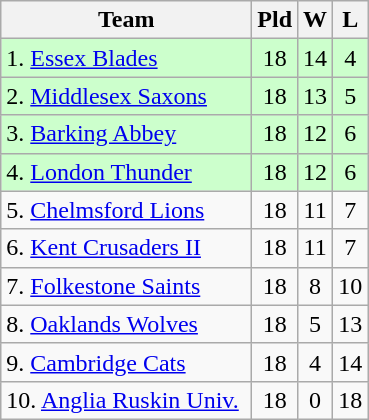<table class="wikitable" style="text-align: center;">
<tr>
<th style="width:160px;">Team</th>
<th style="width:12px;" abbr="Played">Pld</th>
<th style="width:12px;" abbr="Won">W</th>
<th style="width:12px;" abbr="Lost">L</th>
</tr>
<tr style="background:#cfc;">
<td style="text-align:left;">1. <a href='#'>Essex Blades</a></td>
<td>18</td>
<td>14</td>
<td>4</td>
</tr>
<tr style="background:#cfc;">
<td style="text-align:left;">2. <a href='#'>Middlesex Saxons</a></td>
<td>18</td>
<td>13</td>
<td>5</td>
</tr>
<tr style="background:#cfc;">
<td style="text-align:left;">3. <a href='#'>Barking Abbey</a></td>
<td>18</td>
<td>12</td>
<td>6</td>
</tr>
<tr style="background:#cfc;">
<td style="text-align:left;">4. <a href='#'>London Thunder</a></td>
<td>18</td>
<td>12</td>
<td>6</td>
</tr>
<tr style="background: ;">
<td style="text-align:left;">5. <a href='#'>Chelmsford Lions</a></td>
<td>18</td>
<td>11</td>
<td>7</td>
</tr>
<tr style="background:;">
<td style="text-align:left;">6. <a href='#'>Kent Crusaders II</a></td>
<td>18</td>
<td>11</td>
<td>7</td>
</tr>
<tr style="background: ;">
<td style="text-align:left;">7. <a href='#'>Folkestone Saints</a></td>
<td>18</td>
<td>8</td>
<td>10</td>
</tr>
<tr style="background: ;">
<td style="text-align:left;">8. <a href='#'>Oaklands Wolves</a></td>
<td>18</td>
<td>5</td>
<td>13</td>
</tr>
<tr style="background: ;">
<td style="text-align:left;">9. <a href='#'>Cambridge Cats</a></td>
<td>18</td>
<td>4</td>
<td>14</td>
</tr>
<tr style="background: ;">
<td style="text-align:left;">10. <a href='#'>Anglia Ruskin Univ.</a></td>
<td>18</td>
<td>0</td>
<td>18</td>
</tr>
</table>
